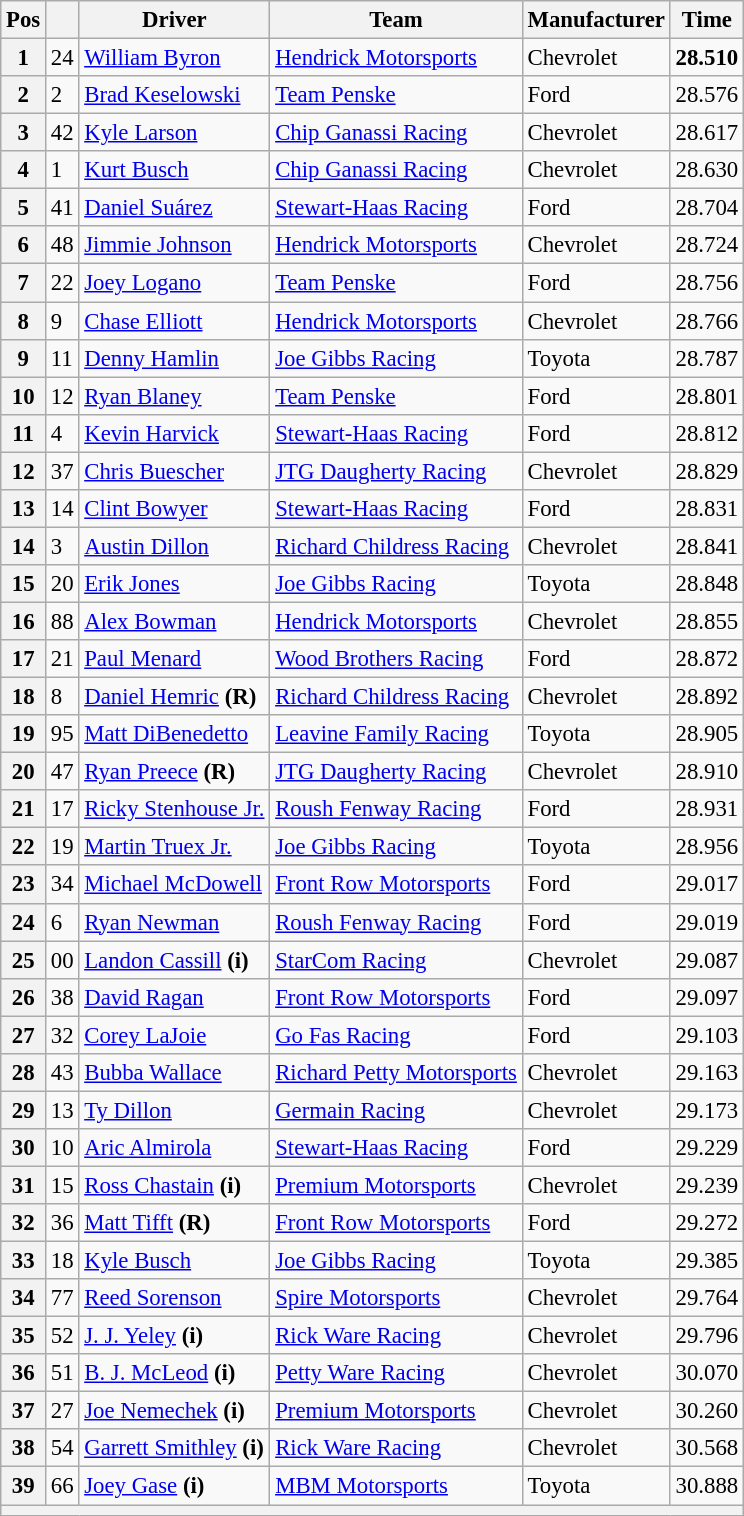<table class="wikitable" style="font-size:95%">
<tr>
<th>Pos</th>
<th></th>
<th>Driver</th>
<th>Team</th>
<th>Manufacturer</th>
<th>Time</th>
</tr>
<tr>
<th>1</th>
<td>24</td>
<td><a href='#'>William Byron</a></td>
<td><a href='#'>Hendrick Motorsports</a></td>
<td>Chevrolet</td>
<td><strong>28.510</strong></td>
</tr>
<tr>
<th>2</th>
<td>2</td>
<td><a href='#'>Brad Keselowski</a></td>
<td><a href='#'>Team Penske</a></td>
<td>Ford</td>
<td>28.576</td>
</tr>
<tr>
<th>3</th>
<td>42</td>
<td><a href='#'>Kyle Larson</a></td>
<td><a href='#'>Chip Ganassi Racing</a></td>
<td>Chevrolet</td>
<td>28.617</td>
</tr>
<tr>
<th>4</th>
<td>1</td>
<td><a href='#'>Kurt Busch</a></td>
<td><a href='#'>Chip Ganassi Racing</a></td>
<td>Chevrolet</td>
<td>28.630</td>
</tr>
<tr>
<th>5</th>
<td>41</td>
<td><a href='#'>Daniel Suárez</a></td>
<td><a href='#'>Stewart-Haas Racing</a></td>
<td>Ford</td>
<td>28.704</td>
</tr>
<tr>
<th>6</th>
<td>48</td>
<td><a href='#'>Jimmie Johnson</a></td>
<td><a href='#'>Hendrick Motorsports</a></td>
<td>Chevrolet</td>
<td>28.724</td>
</tr>
<tr>
<th>7</th>
<td>22</td>
<td><a href='#'>Joey Logano</a></td>
<td><a href='#'>Team Penske</a></td>
<td>Ford</td>
<td>28.756</td>
</tr>
<tr>
<th>8</th>
<td>9</td>
<td><a href='#'>Chase Elliott</a></td>
<td><a href='#'>Hendrick Motorsports</a></td>
<td>Chevrolet</td>
<td>28.766</td>
</tr>
<tr>
<th>9</th>
<td>11</td>
<td><a href='#'>Denny Hamlin</a></td>
<td><a href='#'>Joe Gibbs Racing</a></td>
<td>Toyota</td>
<td>28.787</td>
</tr>
<tr>
<th>10</th>
<td>12</td>
<td><a href='#'>Ryan Blaney</a></td>
<td><a href='#'>Team Penske</a></td>
<td>Ford</td>
<td>28.801</td>
</tr>
<tr>
<th>11</th>
<td>4</td>
<td><a href='#'>Kevin Harvick</a></td>
<td><a href='#'>Stewart-Haas Racing</a></td>
<td>Ford</td>
<td>28.812</td>
</tr>
<tr>
<th>12</th>
<td>37</td>
<td><a href='#'>Chris Buescher</a></td>
<td><a href='#'>JTG Daugherty Racing</a></td>
<td>Chevrolet</td>
<td>28.829</td>
</tr>
<tr>
<th>13</th>
<td>14</td>
<td><a href='#'>Clint Bowyer</a></td>
<td><a href='#'>Stewart-Haas Racing</a></td>
<td>Ford</td>
<td>28.831</td>
</tr>
<tr>
<th>14</th>
<td>3</td>
<td><a href='#'>Austin Dillon</a></td>
<td><a href='#'>Richard Childress Racing</a></td>
<td>Chevrolet</td>
<td>28.841</td>
</tr>
<tr>
<th>15</th>
<td>20</td>
<td><a href='#'>Erik Jones</a></td>
<td><a href='#'>Joe Gibbs Racing</a></td>
<td>Toyota</td>
<td>28.848</td>
</tr>
<tr>
<th>16</th>
<td>88</td>
<td><a href='#'>Alex Bowman</a></td>
<td><a href='#'>Hendrick Motorsports</a></td>
<td>Chevrolet</td>
<td>28.855</td>
</tr>
<tr>
<th>17</th>
<td>21</td>
<td><a href='#'>Paul Menard</a></td>
<td><a href='#'>Wood Brothers Racing</a></td>
<td>Ford</td>
<td>28.872</td>
</tr>
<tr>
<th>18</th>
<td>8</td>
<td><a href='#'>Daniel Hemric</a> <strong>(R)</strong></td>
<td><a href='#'>Richard Childress Racing</a></td>
<td>Chevrolet</td>
<td>28.892</td>
</tr>
<tr>
<th>19</th>
<td>95</td>
<td><a href='#'>Matt DiBenedetto</a></td>
<td><a href='#'>Leavine Family Racing</a></td>
<td>Toyota</td>
<td>28.905</td>
</tr>
<tr>
<th>20</th>
<td>47</td>
<td><a href='#'>Ryan Preece</a> <strong>(R)</strong></td>
<td><a href='#'>JTG Daugherty Racing</a></td>
<td>Chevrolet</td>
<td>28.910</td>
</tr>
<tr>
<th>21</th>
<td>17</td>
<td><a href='#'>Ricky Stenhouse Jr.</a></td>
<td><a href='#'>Roush Fenway Racing</a></td>
<td>Ford</td>
<td>28.931</td>
</tr>
<tr>
<th>22</th>
<td>19</td>
<td><a href='#'>Martin Truex Jr.</a></td>
<td><a href='#'>Joe Gibbs Racing</a></td>
<td>Toyota</td>
<td>28.956</td>
</tr>
<tr>
<th>23</th>
<td>34</td>
<td><a href='#'>Michael McDowell</a></td>
<td><a href='#'>Front Row Motorsports</a></td>
<td>Ford</td>
<td>29.017</td>
</tr>
<tr>
<th>24</th>
<td>6</td>
<td><a href='#'>Ryan Newman</a></td>
<td><a href='#'>Roush Fenway Racing</a></td>
<td>Ford</td>
<td>29.019</td>
</tr>
<tr>
<th>25</th>
<td>00</td>
<td><a href='#'>Landon Cassill</a> <strong>(i)</strong></td>
<td><a href='#'>StarCom Racing</a></td>
<td>Chevrolet</td>
<td>29.087</td>
</tr>
<tr>
<th>26</th>
<td>38</td>
<td><a href='#'>David Ragan</a></td>
<td><a href='#'>Front Row Motorsports</a></td>
<td>Ford</td>
<td>29.097</td>
</tr>
<tr>
<th>27</th>
<td>32</td>
<td><a href='#'>Corey LaJoie</a></td>
<td><a href='#'>Go Fas Racing</a></td>
<td>Ford</td>
<td>29.103</td>
</tr>
<tr>
<th>28</th>
<td>43</td>
<td><a href='#'>Bubba Wallace</a></td>
<td><a href='#'>Richard Petty Motorsports</a></td>
<td>Chevrolet</td>
<td>29.163</td>
</tr>
<tr>
<th>29</th>
<td>13</td>
<td><a href='#'>Ty Dillon</a></td>
<td><a href='#'>Germain Racing</a></td>
<td>Chevrolet</td>
<td>29.173</td>
</tr>
<tr>
<th>30</th>
<td>10</td>
<td><a href='#'>Aric Almirola</a></td>
<td><a href='#'>Stewart-Haas Racing</a></td>
<td>Ford</td>
<td>29.229</td>
</tr>
<tr>
<th>31</th>
<td>15</td>
<td><a href='#'>Ross Chastain</a> <strong>(i)</strong></td>
<td><a href='#'>Premium Motorsports</a></td>
<td>Chevrolet</td>
<td>29.239</td>
</tr>
<tr>
<th>32</th>
<td>36</td>
<td><a href='#'>Matt Tifft</a> <strong>(R)</strong></td>
<td><a href='#'>Front Row Motorsports</a></td>
<td>Ford</td>
<td>29.272</td>
</tr>
<tr>
<th>33</th>
<td>18</td>
<td><a href='#'>Kyle Busch</a></td>
<td><a href='#'>Joe Gibbs Racing</a></td>
<td>Toyota</td>
<td>29.385</td>
</tr>
<tr>
<th>34</th>
<td>77</td>
<td><a href='#'>Reed Sorenson</a></td>
<td><a href='#'>Spire Motorsports</a></td>
<td>Chevrolet</td>
<td>29.764</td>
</tr>
<tr>
<th>35</th>
<td>52</td>
<td><a href='#'>J. J. Yeley</a> <strong>(i)</strong></td>
<td><a href='#'>Rick Ware Racing</a></td>
<td>Chevrolet</td>
<td>29.796</td>
</tr>
<tr>
<th>36</th>
<td>51</td>
<td><a href='#'>B. J. McLeod</a> <strong>(i)</strong></td>
<td><a href='#'>Petty Ware Racing</a></td>
<td>Chevrolet</td>
<td>30.070</td>
</tr>
<tr>
<th>37</th>
<td>27</td>
<td><a href='#'>Joe Nemechek</a> <strong>(i)</strong></td>
<td><a href='#'>Premium Motorsports</a></td>
<td>Chevrolet</td>
<td>30.260</td>
</tr>
<tr>
<th>38</th>
<td>54</td>
<td><a href='#'>Garrett Smithley</a> <strong>(i)</strong></td>
<td><a href='#'>Rick Ware Racing</a></td>
<td>Chevrolet</td>
<td>30.568</td>
</tr>
<tr>
<th>39</th>
<td>66</td>
<td><a href='#'>Joey Gase</a> <strong>(i)</strong></td>
<td><a href='#'>MBM Motorsports</a></td>
<td>Toyota</td>
<td>30.888</td>
</tr>
<tr>
<th colspan="6"></th>
</tr>
</table>
